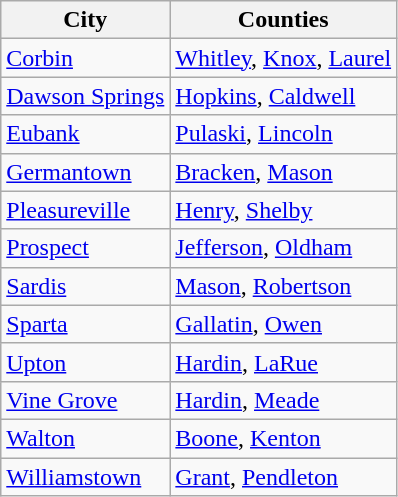<table class="wikitable sortable">
<tr>
<th>City</th>
<th>Counties</th>
</tr>
<tr>
<td><a href='#'>Corbin</a></td>
<td><a href='#'>Whitley</a>, <a href='#'>Knox</a>, <a href='#'>Laurel</a></td>
</tr>
<tr>
<td><a href='#'>Dawson Springs</a></td>
<td><a href='#'>Hopkins</a>, <a href='#'>Caldwell</a></td>
</tr>
<tr>
<td><a href='#'>Eubank</a></td>
<td><a href='#'>Pulaski</a>, <a href='#'>Lincoln</a></td>
</tr>
<tr>
<td><a href='#'>Germantown</a></td>
<td><a href='#'>Bracken</a>, <a href='#'>Mason</a></td>
</tr>
<tr>
<td><a href='#'>Pleasureville</a></td>
<td><a href='#'>Henry</a>, <a href='#'>Shelby</a></td>
</tr>
<tr>
<td><a href='#'>Prospect</a></td>
<td><a href='#'>Jefferson</a>, <a href='#'>Oldham</a></td>
</tr>
<tr>
<td><a href='#'>Sardis</a></td>
<td><a href='#'>Mason</a>, <a href='#'>Robertson</a></td>
</tr>
<tr>
<td><a href='#'>Sparta</a></td>
<td><a href='#'>Gallatin</a>, <a href='#'>Owen</a></td>
</tr>
<tr>
<td><a href='#'>Upton</a></td>
<td><a href='#'>Hardin</a>, <a href='#'>LaRue</a></td>
</tr>
<tr>
<td><a href='#'>Vine Grove</a></td>
<td><a href='#'>Hardin</a>, <a href='#'>Meade</a></td>
</tr>
<tr>
<td><a href='#'>Walton</a></td>
<td><a href='#'>Boone</a>, <a href='#'>Kenton</a></td>
</tr>
<tr>
<td><a href='#'>Williamstown</a></td>
<td><a href='#'>Grant</a>, <a href='#'>Pendleton</a></td>
</tr>
</table>
